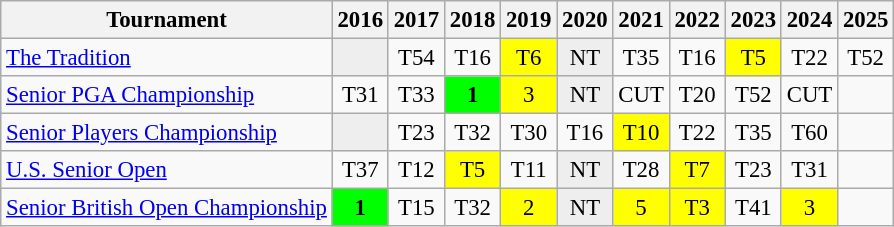<table class="wikitable" style="font-size:95%;text-align:center;">
<tr>
<th>Tournament</th>
<th>2016</th>
<th>2017</th>
<th>2018</th>
<th>2019</th>
<th>2020</th>
<th>2021</th>
<th>2022</th>
<th>2023</th>
<th>2024</th>
<th>2025</th>
</tr>
<tr>
<td align=left><a href='#'>The Tradition</a></td>
<td style="background:#eeeeee;"></td>
<td>T54</td>
<td>T16</td>
<td style="background:yellow;">T6</td>
<td style="background:#eeeeee;">NT</td>
<td>T35</td>
<td>T16</td>
<td style="background:yellow;">T5</td>
<td>T22</td>
<td>T52</td>
</tr>
<tr>
<td align=left><a href='#'>Senior PGA Championship</a></td>
<td>T31</td>
<td>T33</td>
<td style="background:lime;"><strong>1</strong></td>
<td style="background:yellow;">3</td>
<td style="background:#eeeeee;">NT</td>
<td>CUT</td>
<td>T20</td>
<td>T52</td>
<td>CUT</td>
<td></td>
</tr>
<tr>
<td align=left><a href='#'>Senior Players Championship</a></td>
<td style="background:#eeeeee;"></td>
<td>T23</td>
<td>T32</td>
<td>T30</td>
<td>T16</td>
<td style="background:yellow;">T10</td>
<td>T22</td>
<td>T35</td>
<td>T60</td>
<td></td>
</tr>
<tr>
<td align=left><a href='#'>U.S. Senior Open</a></td>
<td>T37</td>
<td>T12</td>
<td style="background:yellow;">T5</td>
<td>T11</td>
<td style="background:#eeeeee;">NT</td>
<td>T28</td>
<td style="background:yellow;">T7</td>
<td>T23</td>
<td>T31</td>
<td></td>
</tr>
<tr>
<td align=left><a href='#'>Senior British Open Championship</a></td>
<td style="background:lime;"><strong>1</strong></td>
<td>T15</td>
<td>T32</td>
<td style="background:yellow;">2</td>
<td style="background:#eeeeee;">NT</td>
<td style="background:yellow;">5</td>
<td style="background:yellow;">T3</td>
<td>T41</td>
<td style="background:yellow;">3</td>
<td></td>
</tr>
</table>
